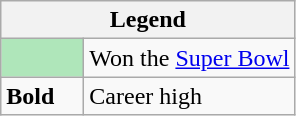<table class="wikitable">
<tr>
<th colspan="2">Legend</th>
</tr>
<tr>
<td style="background:#afe6ba; width:3em;"></td>
<td>Won the <a href='#'>Super Bowl</a></td>
</tr>
<tr>
<td><strong>Bold</strong></td>
<td>Career high</td>
</tr>
</table>
